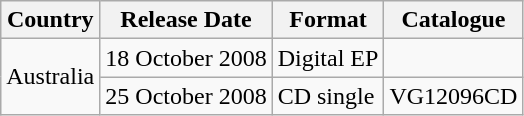<table class="wikitable">
<tr>
<th>Country</th>
<th>Release Date</th>
<th>Format</th>
<th>Catalogue</th>
</tr>
<tr>
<td rowspan="2">Australia</td>
<td>18 October 2008</td>
<td>Digital EP</td>
<td></td>
</tr>
<tr>
<td>25 October 2008</td>
<td>CD single</td>
<td>VG12096CD</td>
</tr>
</table>
